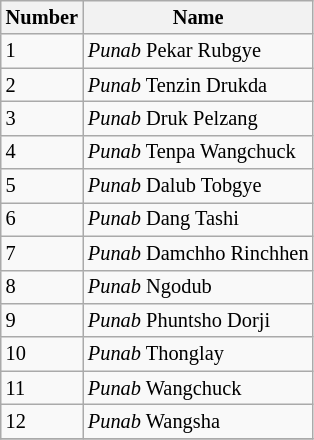<table class=wikitable style="font-size: 85%;">
<tr>
<th>Number</th>
<th>Name</th>
</tr>
<tr>
<td>1</td>
<td><em>Punab</em> Pekar Rubgye</td>
</tr>
<tr>
<td>2</td>
<td><em>Punab</em> Tenzin Drukda</td>
</tr>
<tr>
<td>3</td>
<td><em>Punab</em> Druk Pelzang</td>
</tr>
<tr>
<td>4</td>
<td><em>Punab</em> Tenpa Wangchuck</td>
</tr>
<tr>
<td>5</td>
<td><em>Punab</em> Dalub Tobgye</td>
</tr>
<tr>
<td>6</td>
<td><em>Punab</em> Dang Tashi</td>
</tr>
<tr>
<td>7</td>
<td><em>Punab</em> Damchho Rinchhen</td>
</tr>
<tr>
<td>8</td>
<td><em>Punab</em> Ngodub</td>
</tr>
<tr>
<td>9</td>
<td><em>Punab</em> Phuntsho Dorji</td>
</tr>
<tr>
<td>10</td>
<td><em>Punab</em> Thonglay</td>
</tr>
<tr>
<td>11</td>
<td><em>Punab</em> Wangchuck</td>
</tr>
<tr>
<td>12</td>
<td><em>Punab</em> Wangsha</td>
</tr>
<tr>
</tr>
</table>
